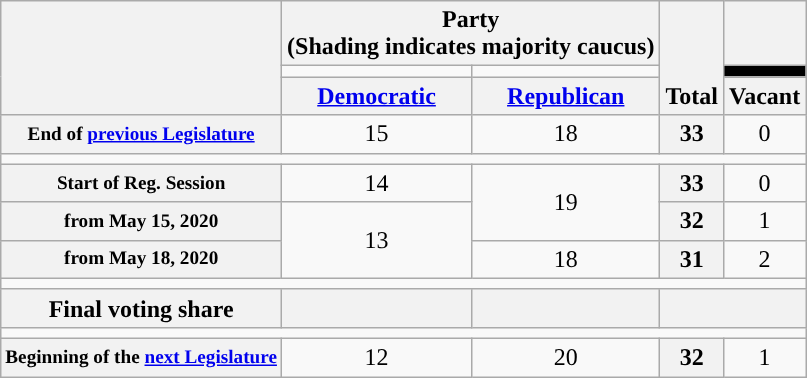<table class=wikitable style="text-align:center">
<tr style="vertical-align:bottom;">
<th rowspan=3></th>
<th colspan=2>Party <div>(Shading indicates majority caucus)</div></th>
<th rowspan=3>Total</th>
<th></th>
</tr>
<tr style="height:5px">
<td style="background-color:"></td>
<td style="background-color:"></td>
<td style="background-color:black"></td>
</tr>
<tr>
<th><a href='#'>Democratic</a></th>
<th><a href='#'>Republican</a></th>
<th>Vacant</th>
</tr>
<tr>
<th nowrap style="font-size:80%">End of <a href='#'>previous Legislature</a></th>
<td>15</td>
<td>18</td>
<th>33</th>
<td>0</td>
</tr>
<tr>
<td colspan=5></td>
</tr>
<tr>
<th nowrap style="font-size:80%">Start of Reg. Session</th>
<td>14</td>
<td rowspan="2" >19</td>
<th>33</th>
<td>0</td>
</tr>
<tr>
<th nowrap style="font-size:80%">from May 15, 2020</th>
<td rowspan="2">13</td>
<th>32</th>
<td>1</td>
</tr>
<tr>
<th nowrap style="font-size:80%">from May 18, 2020</th>
<td>18</td>
<th>31</th>
<td>2</td>
</tr>
<tr>
<td colspan=5></td>
</tr>
<tr>
<th>Final voting share</th>
<th></th>
<th></th>
<th colspan=2></th>
</tr>
<tr>
<td colspan=5></td>
</tr>
<tr>
<th style="white-space:nowrap; font-size:80%;">Beginning of the <a href='#'>next Legislature</a></th>
<td>12</td>
<td>20</td>
<th>32</th>
<td>1</td>
</tr>
</table>
